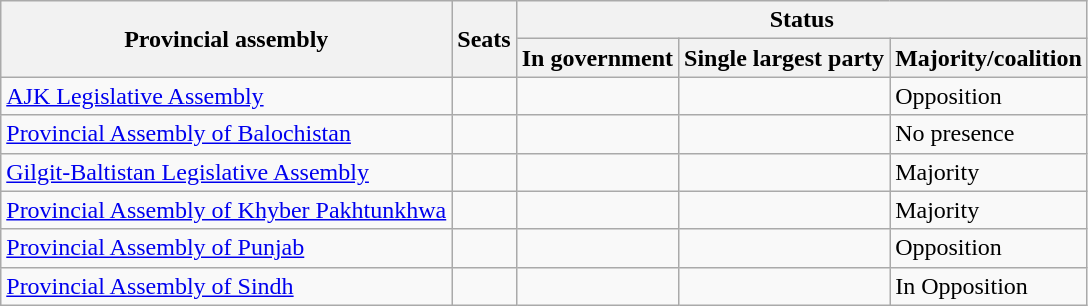<table class="sortable wikitable">
<tr style="text-align:center;">
<th rowspan="2">Provincial assembly</th>
<th rowspan="2">Seats</th>
<th colspan="3">Status</th>
</tr>
<tr>
<th>In government</th>
<th>Single largest party</th>
<th>Majority/coalition</th>
</tr>
<tr>
<td><a href='#'>AJK Legislative Assembly</a></td>
<td></td>
<td></td>
<td></td>
<td>Opposition</td>
</tr>
<tr>
<td><a href='#'>Provincial Assembly of Balochistan</a></td>
<td></td>
<td></td>
<td></td>
<td>No presence</td>
</tr>
<tr>
<td><a href='#'>Gilgit-Baltistan Legislative Assembly</a></td>
<td></td>
<td></td>
<td></td>
<td>Majority</td>
</tr>
<tr>
<td><a href='#'>Provincial Assembly of Khyber Pakhtunkhwa</a></td>
<td></td>
<td></td>
<td></td>
<td>Majority</td>
</tr>
<tr>
<td><a href='#'>Provincial Assembly of Punjab</a></td>
<td></td>
<td></td>
<td></td>
<td>Opposition</td>
</tr>
<tr>
<td><a href='#'>Provincial Assembly of Sindh</a></td>
<td></td>
<td></td>
<td></td>
<td>In Opposition</td>
</tr>
</table>
